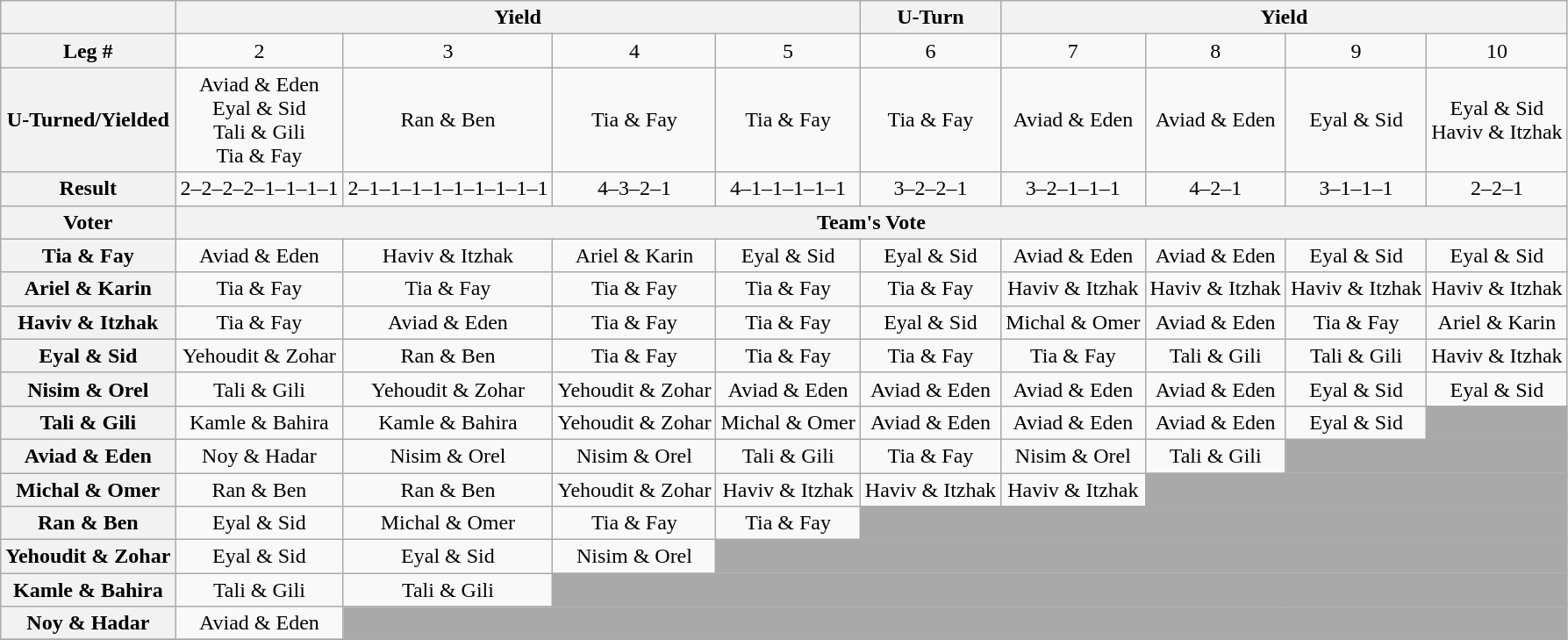<table class="wikitable" style="text-align:center">
<tr>
<th></th>
<th colspan=4>Yield</th>
<th>U-Turn</th>
<th colspan=4>Yield</th>
</tr>
<tr>
<th align="left">Leg #</th>
<td>2</td>
<td>3</td>
<td>4</td>
<td>5</td>
<td>6</td>
<td>7</td>
<td>8</td>
<td>9</td>
<td>10</td>
</tr>
<tr>
<th align="left">U-Turned/Yielded</th>
<td>Aviad & Eden<br>Eyal & Sid<br>Tali & Gili<br>Tia & Fay</td>
<td>Ran & Ben</td>
<td>Tia & Fay</td>
<td>Tia & Fay</td>
<td>Tia & Fay</td>
<td>Aviad & Eden</td>
<td>Aviad & Eden</td>
<td>Eyal & Sid</td>
<td>Eyal & Sid<br>Haviv & Itzhak</td>
</tr>
<tr>
<th align="left">Result</th>
<td>2–2–2–2–1–1–1–1</td>
<td>2–1–1–1–1–1–1–1–1–1</td>
<td>4–3–2–1</td>
<td>4–1–1–1–1–1</td>
<td>3–2–2–1</td>
<td>3–2–1–1–1</td>
<td>4–2–1</td>
<td>3–1–1–1</td>
<td>2–2–1</td>
</tr>
<tr>
<th>Voter</th>
<th colspan=9>Team's Vote</th>
</tr>
<tr>
<th>Tia & Fay</th>
<td>Aviad & Eden</td>
<td>Haviv & Itzhak</td>
<td>Ariel & Karin</td>
<td>Eyal & Sid</td>
<td>Eyal & Sid</td>
<td>Aviad & Eden</td>
<td>Aviad & Eden</td>
<td>Eyal & Sid</td>
<td>Eyal & Sid</td>
</tr>
<tr>
<th>Ariel & Karin</th>
<td>Tia & Fay</td>
<td>Tia & Fay</td>
<td>Tia & Fay</td>
<td>Tia & Fay</td>
<td>Tia & Fay</td>
<td>Haviv & Itzhak</td>
<td>Haviv & Itzhak</td>
<td>Haviv & Itzhak</td>
<td>Haviv & Itzhak</td>
</tr>
<tr>
<th>Haviv & Itzhak</th>
<td>Tia & Fay</td>
<td>Aviad & Eden</td>
<td>Tia & Fay</td>
<td>Tia & Fay</td>
<td>Eyal & Sid</td>
<td>Michal & Omer</td>
<td>Aviad & Eden</td>
<td>Tia & Fay</td>
<td>Ariel & Karin</td>
</tr>
<tr>
<th>Eyal & Sid</th>
<td>Yehoudit & Zohar</td>
<td>Ran & Ben</td>
<td>Tia & Fay</td>
<td>Tia & Fay</td>
<td>Tia & Fay</td>
<td>Tia & Fay</td>
<td>Tali & Gili</td>
<td>Tali & Gili</td>
<td>Haviv & Itzhak</td>
</tr>
<tr>
<th>Nisim & Orel</th>
<td>Tali & Gili</td>
<td>Yehoudit & Zohar</td>
<td>Yehoudit & Zohar</td>
<td>Aviad & Eden</td>
<td>Aviad & Eden</td>
<td>Aviad & Eden</td>
<td>Aviad & Eden</td>
<td>Eyal & Sid</td>
<td>Eyal & Sid</td>
</tr>
<tr>
<th>Tali & Gili</th>
<td>Kamle & Bahira</td>
<td>Kamle & Bahira</td>
<td>Yehoudit & Zohar</td>
<td>Michal & Omer</td>
<td>Aviad & Eden</td>
<td>Aviad & Eden</td>
<td>Aviad & Eden</td>
<td>Eyal & Sid</td>
<td colspan="1" bgcolor="darkgray"></td>
</tr>
<tr>
<th>Aviad & Eden</th>
<td>Noy & Hadar</td>
<td>Nisim & Orel</td>
<td>Nisim & Orel</td>
<td>Tali & Gili</td>
<td>Tia & Fay</td>
<td>Nisim & Orel</td>
<td>Tali & Gili</td>
<td colspan="2" bgcolor="darkgray"></td>
</tr>
<tr>
<th>Michal & Omer</th>
<td>Ran & Ben</td>
<td>Ran & Ben</td>
<td>Yehoudit & Zohar</td>
<td>Haviv & Itzhak</td>
<td>Haviv & Itzhak</td>
<td>Haviv & Itzhak</td>
<td colspan="3" bgcolor="darkgray"></td>
</tr>
<tr>
<th>Ran & Ben</th>
<td>Eyal & Sid</td>
<td>Michal & Omer</td>
<td>Tia & Fay</td>
<td>Tia & Fay</td>
<td colspan="5" bgcolor="darkgray"></td>
</tr>
<tr>
<th>Yehoudit & Zohar</th>
<td>Eyal & Sid</td>
<td>Eyal & Sid</td>
<td>Nisim & Orel</td>
<td colspan="6" bgcolor="darkgray"></td>
</tr>
<tr>
<th>Kamle & Bahira</th>
<td>Tali & Gili</td>
<td>Tali & Gili</td>
<td colspan="7" bgcolor="darkgray"></td>
</tr>
<tr>
<th>Noy & Hadar</th>
<td>Aviad & Eden</td>
<td colspan="8" bgcolor="darkgray"></td>
</tr>
<tr>
</tr>
</table>
